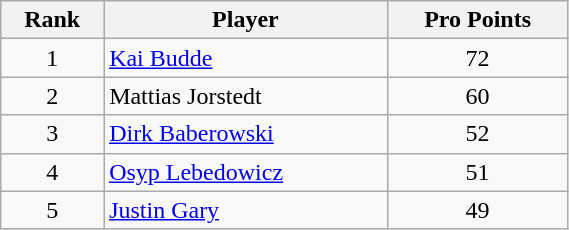<table class="wikitable" width=30%>
<tr>
<th>Rank</th>
<th>Player</th>
<th>Pro Points</th>
</tr>
<tr>
<td align=center>1</td>
<td> <a href='#'>Kai Budde</a></td>
<td align=center>72</td>
</tr>
<tr>
<td align=center>2</td>
<td> Mattias Jorstedt</td>
<td align=center>60</td>
</tr>
<tr>
<td align=center>3</td>
<td> <a href='#'>Dirk Baberowski</a></td>
<td align=center>52</td>
</tr>
<tr>
<td align=center>4</td>
<td> <a href='#'>Osyp Lebedowicz</a></td>
<td align=center>51</td>
</tr>
<tr>
<td align=center>5</td>
<td> <a href='#'>Justin Gary</a></td>
<td align=center>49</td>
</tr>
</table>
